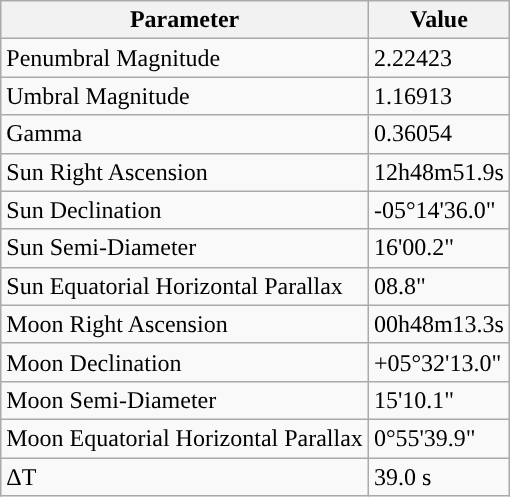<table class="wikitable">
<tr>
<th>Parameter</th>
<th>Value</th>
</tr>
<tr>
<td>Penumbral Magnitude</td>
<td>2.22423</td>
</tr>
<tr>
<td>Umbral Magnitude</td>
<td>1.16913</td>
</tr>
<tr>
<td>Gamma</td>
<td>0.36054</td>
</tr>
<tr>
<td>Sun Right Ascension</td>
<td>12h48m51.9s</td>
</tr>
<tr>
<td>Sun Declination</td>
<td>-05°14'36.0"</td>
</tr>
<tr>
<td>Sun Semi-Diameter</td>
<td>16'00.2"</td>
</tr>
<tr>
<td>Sun Equatorial Horizontal Parallax</td>
<td>08.8"</td>
</tr>
<tr>
<td>Moon Right Ascension</td>
<td>00h48m13.3s</td>
</tr>
<tr>
<td>Moon Declination</td>
<td>+05°32'13.0"</td>
</tr>
<tr>
<td>Moon Semi-Diameter</td>
<td>15'10.1"</td>
</tr>
<tr>
<td>Moon Equatorial Horizontal Parallax</td>
<td>0°55'39.9"</td>
</tr>
<tr>
<td>ΔT</td>
<td>39.0 s</td>
</tr>
</table>
